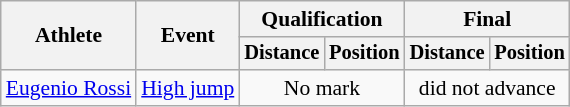<table class=wikitable style="font-size:90%">
<tr>
<th rowspan="2">Athlete</th>
<th rowspan="2">Event</th>
<th colspan="2">Qualification</th>
<th colspan="2">Final</th>
</tr>
<tr style="font-size:95%">
<th>Distance</th>
<th>Position</th>
<th>Distance</th>
<th>Position</th>
</tr>
<tr align=center>
<td align=left><a href='#'>Eugenio Rossi</a></td>
<td align=left><a href='#'>High jump</a></td>
<td colspan=2>No mark</td>
<td colspan=2>did not advance</td>
</tr>
</table>
